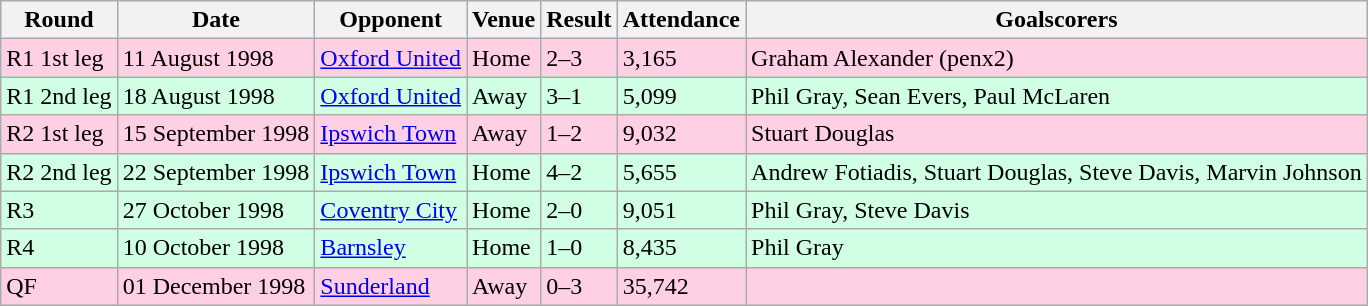<table class="wikitable">
<tr>
<th>Round</th>
<th>Date</th>
<th>Opponent</th>
<th>Venue</th>
<th>Result</th>
<th>Attendance</th>
<th>Goalscorers</th>
</tr>
<tr style="background-color: #ffd0e3;">
<td>R1 1st leg</td>
<td>11 August 1998</td>
<td><a href='#'>Oxford United</a></td>
<td>Home</td>
<td>2–3</td>
<td>3,165</td>
<td>Graham Alexander (penx2)</td>
</tr>
<tr style="background-color: #d0ffe3;">
<td>R1 2nd leg</td>
<td>18 August 1998</td>
<td><a href='#'>Oxford United</a></td>
<td>Away</td>
<td>3–1</td>
<td>5,099</td>
<td>Phil Gray, Sean Evers, Paul McLaren</td>
</tr>
<tr style="background-color: #ffd0e3;">
<td>R2 1st leg</td>
<td>15 September 1998</td>
<td><a href='#'>Ipswich Town</a></td>
<td>Away</td>
<td>1–2</td>
<td>9,032</td>
<td>Stuart Douglas</td>
</tr>
<tr style="background-color: #d0ffe3;">
<td>R2 2nd leg</td>
<td>22 September 1998</td>
<td><a href='#'>Ipswich Town</a></td>
<td>Home</td>
<td>4–2</td>
<td>5,655</td>
<td>Andrew Fotiadis, Stuart Douglas, Steve Davis, Marvin Johnson</td>
</tr>
<tr style="background-color: #d0ffe3;">
<td>R3</td>
<td>27 October 1998</td>
<td><a href='#'>Coventry City</a></td>
<td>Home</td>
<td>2–0</td>
<td>9,051</td>
<td>Phil Gray, Steve Davis</td>
</tr>
<tr style="background-color: #d0ffe3;">
<td>R4</td>
<td>10 October 1998</td>
<td><a href='#'>Barnsley</a></td>
<td>Home</td>
<td>1–0</td>
<td>8,435</td>
<td>Phil Gray</td>
</tr>
<tr style="background-color: #ffd0e3;">
<td>QF</td>
<td>01 December 1998</td>
<td><a href='#'>Sunderland</a></td>
<td>Away</td>
<td>0–3</td>
<td>35,742</td>
<td></td>
</tr>
</table>
